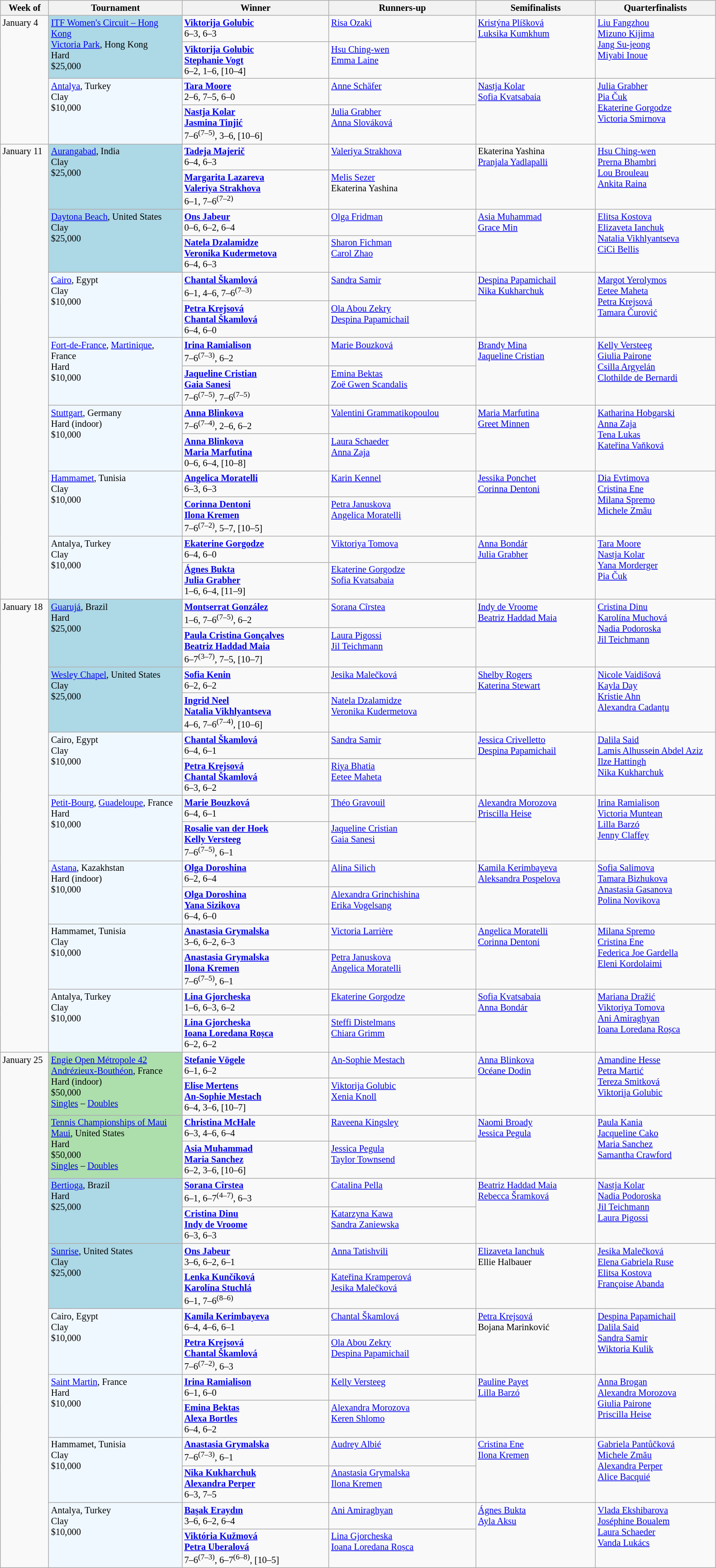<table class="wikitable" style="font-size:85%;">
<tr>
<th width="65">Week of</th>
<th style="width:190px;">Tournament</th>
<th style="width:210px;">Winner</th>
<th style="width:210px;">Runners-up</th>
<th style="width:170px;">Semifinalists</th>
<th style="width:170px;">Quarterfinalists</th>
</tr>
<tr valign=top>
<td rowspan=4>January 4</td>
<td rowspan="2" style="background:lightblue;"><a href='#'>ITF Women's Circuit – Hong Kong</a> <br> <a href='#'>Victoria Park</a>, Hong Kong <br> Hard <br> $25,000 <br> </td>
<td> <strong><a href='#'>Viktorija Golubic</a></strong> <br> 6–3, 6–3</td>
<td> <a href='#'>Risa Ozaki</a></td>
<td rowspan=2> <a href='#'>Kristýna Plíšková</a> <br>  <a href='#'>Luksika Kumkhum</a></td>
<td rowspan=2> <a href='#'>Liu Fangzhou</a> <br>  <a href='#'>Mizuno Kijima</a> <br>  <a href='#'>Jang Su-jeong</a> <br>  <a href='#'>Miyabi Inoue</a></td>
</tr>
<tr valign=top>
<td> <strong><a href='#'>Viktorija Golubic</a> <br>  <a href='#'>Stephanie Vogt</a></strong> <br> 6–2, 1–6, [10–4]</td>
<td> <a href='#'>Hsu Ching-wen</a> <br>  <a href='#'>Emma Laine</a></td>
</tr>
<tr valign=top>
<td rowspan="2" style="background:#f0f8ff;"><a href='#'>Antalya</a>, Turkey <br> Clay <br> $10,000 <br> </td>
<td> <strong><a href='#'>Tara Moore</a></strong> <br> 2–6, 7–5, 6–0</td>
<td> <a href='#'>Anne Schäfer</a></td>
<td rowspan=2> <a href='#'>Nastja Kolar</a> <br>  <a href='#'>Sofia Kvatsabaia</a></td>
<td rowspan=2> <a href='#'>Julia Grabher</a> <br>  <a href='#'>Pia Čuk</a> <br>  <a href='#'>Ekaterine Gorgodze</a> <br>  <a href='#'>Victoria Smirnova</a></td>
</tr>
<tr valign=top>
<td> <strong><a href='#'>Nastja Kolar</a> <br>  <a href='#'>Jasmina Tinjić</a></strong> <br> 7–6<sup>(7–5)</sup>, 3–6, [10–6]</td>
<td> <a href='#'>Julia Grabher</a> <br>  <a href='#'>Anna Slováková</a></td>
</tr>
<tr valign=top>
<td rowspan=14>January 11</td>
<td rowspan="2" style="background:lightblue;"><a href='#'>Aurangabad</a>, India <br> Clay <br> $25,000 <br> </td>
<td> <strong><a href='#'>Tadeja Majerič</a></strong> <br> 6–4, 6–3</td>
<td> <a href='#'>Valeriya Strakhova</a></td>
<td rowspan=2> Ekaterina Yashina <br>  <a href='#'>Pranjala Yadlapalli</a></td>
<td rowspan=2> <a href='#'>Hsu Ching-wen</a> <br>  <a href='#'>Prerna Bhambri</a> <br>  <a href='#'>Lou Brouleau</a> <br>  <a href='#'>Ankita Raina</a></td>
</tr>
<tr valign=top>
<td> <strong><a href='#'>Margarita Lazareva</a> <br>  <a href='#'>Valeriya Strakhova</a></strong> <br> 6–1, 7–6<sup>(7–2)</sup></td>
<td> <a href='#'>Melis Sezer</a> <br>  Ekaterina Yashina</td>
</tr>
<tr valign=top>
<td rowspan="2" style="background:lightblue;"><a href='#'>Daytona Beach</a>, United States <br> Clay <br> $25,000 <br>  </td>
<td> <strong><a href='#'>Ons Jabeur</a></strong> <br> 0–6, 6–2, 6–4</td>
<td> <a href='#'>Olga Fridman</a></td>
<td rowspan=2> <a href='#'>Asia Muhammad</a> <br>  <a href='#'>Grace Min</a></td>
<td rowspan=2> <a href='#'>Elitsa Kostova</a> <br>  <a href='#'>Elizaveta Ianchuk</a> <br>  <a href='#'>Natalia Vikhlyantseva</a> <br>  <a href='#'>CiCi Bellis</a></td>
</tr>
<tr valign=top>
<td> <strong><a href='#'>Natela Dzalamidze</a> <br>  <a href='#'>Veronika Kudermetova</a></strong> <br> 6–4, 6–3</td>
<td> <a href='#'>Sharon Fichman</a> <br>  <a href='#'>Carol Zhao</a></td>
</tr>
<tr valign=top>
<td rowspan="2" style="background:#f0f8ff;"><a href='#'>Cairo</a>, Egypt <br> Clay <br> $10,000 <br> </td>
<td> <strong><a href='#'>Chantal Škamlová</a></strong> <br> 6–1, 4–6, 7–6<sup>(7–3)</sup></td>
<td> <a href='#'>Sandra Samir</a></td>
<td rowspan=2> <a href='#'>Despina Papamichail</a> <br>  <a href='#'>Nika Kukharchuk</a></td>
<td rowspan=2> <a href='#'>Margot Yerolymos</a> <br>  <a href='#'>Eetee Maheta</a> <br>  <a href='#'>Petra Krejsová</a> <br>  <a href='#'>Tamara Čurović</a></td>
</tr>
<tr valign=top>
<td> <strong><a href='#'>Petra Krejsová</a> <br>  <a href='#'>Chantal Škamlová</a></strong> <br> 6–4, 6–0</td>
<td> <a href='#'>Ola Abou Zekry</a> <br>  <a href='#'>Despina Papamichail</a></td>
</tr>
<tr valign=top>
<td rowspan="2" style="background:#f0f8ff;"><a href='#'>Fort-de-France</a>, <a href='#'>Martinique</a>, France <br> Hard <br> $10,000 <br> </td>
<td> <strong><a href='#'>Irina Ramialison</a></strong> <br> 7–6<sup>(7–3)</sup>, 6–2</td>
<td> <a href='#'>Marie Bouzková</a></td>
<td rowspan=2> <a href='#'>Brandy Mina</a> <br>  <a href='#'>Jaqueline Cristian</a></td>
<td rowspan=2> <a href='#'>Kelly Versteeg</a> <br>  <a href='#'>Giulia Pairone</a> <br>  <a href='#'>Csilla Argyelán</a> <br>  <a href='#'>Clothilde de Bernardi</a></td>
</tr>
<tr valign=top>
<td> <strong><a href='#'>Jaqueline Cristian</a> <br>  <a href='#'>Gaia Sanesi</a></strong> <br> 7–6<sup>(7–5)</sup>, 7–6<sup>(7–5)</sup></td>
<td> <a href='#'>Emina Bektas</a> <br>  <a href='#'>Zoë Gwen Scandalis</a></td>
</tr>
<tr valign=top>
<td rowspan="2" style="background:#f0f8ff;"><a href='#'>Stuttgart</a>, Germany <br> Hard (indoor) <br> $10,000 <br> </td>
<td> <strong><a href='#'>Anna Blinkova</a></strong> <br> 7–6<sup>(7–4)</sup>, 2–6, 6–2</td>
<td> <a href='#'>Valentini Grammatikopoulou</a></td>
<td rowspan=2> <a href='#'>Maria Marfutina</a> <br>  <a href='#'>Greet Minnen</a></td>
<td rowspan=2> <a href='#'>Katharina Hobgarski</a> <br>  <a href='#'>Anna Zaja</a> <br>  <a href='#'>Tena Lukas</a> <br>  <a href='#'>Kateřina Vaňková</a></td>
</tr>
<tr valign=top>
<td> <strong><a href='#'>Anna Blinkova</a> <br>  <a href='#'>Maria Marfutina</a></strong> <br> 0–6, 6–4, [10–8]</td>
<td> <a href='#'>Laura Schaeder</a> <br>  <a href='#'>Anna Zaja</a></td>
</tr>
<tr valign=top>
<td rowspan="2" style="background:#f0f8ff;"><a href='#'>Hammamet</a>, Tunisia <br> Clay <br> $10,000 <br> </td>
<td> <strong><a href='#'>Angelica Moratelli</a></strong> <br> 6–3, 6–3</td>
<td> <a href='#'>Karin Kennel</a></td>
<td rowspan=2> <a href='#'>Jessika Ponchet</a> <br>  <a href='#'>Corinna Dentoni</a></td>
<td rowspan=2> <a href='#'>Dia Evtimova</a> <br>  <a href='#'>Cristina Ene</a> <br>  <a href='#'>Milana Spremo</a> <br>  <a href='#'>Michele Zmău</a></td>
</tr>
<tr valign=top>
<td> <strong><a href='#'>Corinna Dentoni</a> <br>  <a href='#'>Ilona Kremen</a></strong> <br> 7–6<sup>(7–2)</sup>, 5–7, [10–5]</td>
<td> <a href='#'>Petra Januskova</a> <br>  <a href='#'>Angelica Moratelli</a></td>
</tr>
<tr valign=top>
<td rowspan="2" style="background:#f0f8ff;">Antalya, Turkey <br> Clay <br> $10,000 <br> </td>
<td> <strong><a href='#'>Ekaterine Gorgodze</a></strong> <br> 6–4, 6–0</td>
<td> <a href='#'>Viktoriya Tomova</a></td>
<td rowspan=2> <a href='#'>Anna Bondár</a> <br>  <a href='#'>Julia Grabher</a></td>
<td rowspan=2> <a href='#'>Tara Moore</a> <br>  <a href='#'>Nastja Kolar</a> <br>  <a href='#'>Yana Morderger</a> <br>  <a href='#'>Pia Čuk</a></td>
</tr>
<tr valign=top>
<td> <strong><a href='#'>Ágnes Bukta</a> <br>  <a href='#'>Julia Grabher</a></strong> <br> 1–6, 6–4, [11–9]</td>
<td> <a href='#'>Ekaterine Gorgodze</a> <br>  <a href='#'>Sofia Kvatsabaia</a></td>
</tr>
<tr valign=top>
<td rowspan=14>January 18</td>
<td rowspan="2" style="background:lightblue;"><a href='#'>Guarujá</a>, Brazil <br> Hard <br> $25,000 <br> </td>
<td> <strong><a href='#'>Montserrat González</a></strong> <br> 1–6, 7–6<sup>(7–5)</sup>, 6–2</td>
<td> <a href='#'>Sorana Cîrstea</a></td>
<td rowspan=2> <a href='#'>Indy de Vroome</a> <br>  <a href='#'>Beatriz Haddad Maia</a></td>
<td rowspan=2> <a href='#'>Cristina Dinu</a> <br>  <a href='#'>Karolína Muchová</a> <br>  <a href='#'>Nadia Podoroska</a> <br>  <a href='#'>Jil Teichmann</a></td>
</tr>
<tr valign=top>
<td> <strong><a href='#'>Paula Cristina Gonçalves</a> <br>  <a href='#'>Beatriz Haddad Maia</a></strong> <br> 6–7<sup>(3–7)</sup>, 7–5, [10–7]</td>
<td> <a href='#'>Laura Pigossi</a> <br>  <a href='#'>Jil Teichmann</a></td>
</tr>
<tr valign=top>
<td rowspan="2" style="background:lightblue;"><a href='#'>Wesley Chapel</a>, United States <br> Clay <br> $25,000 <br> </td>
<td> <strong><a href='#'>Sofia Kenin</a></strong> <br> 6–2, 6–2</td>
<td> <a href='#'>Jesika Malečková</a></td>
<td rowspan=2> <a href='#'>Shelby Rogers</a> <br>  <a href='#'>Katerina Stewart</a></td>
<td rowspan=2> <a href='#'>Nicole Vaidišová</a> <br>  <a href='#'>Kayla Day</a> <br>  <a href='#'>Kristie Ahn</a> <br>  <a href='#'>Alexandra Cadanțu</a></td>
</tr>
<tr valign=top>
<td> <strong><a href='#'>Ingrid Neel</a> <br>  <a href='#'>Natalia Vikhlyantseva</a></strong> <br> 4–6, 7–6<sup>(7–4)</sup>, [10–6]</td>
<td> <a href='#'>Natela Dzalamidze</a> <br>  <a href='#'>Veronika Kudermetova</a></td>
</tr>
<tr valign=top>
<td rowspan="2" style="background:#f0f8ff;">Cairo, Egypt <br> Clay <br> $10,000 <br> </td>
<td> <strong><a href='#'>Chantal Škamlová</a></strong> <br> 6–4, 6–1</td>
<td> <a href='#'>Sandra Samir</a></td>
<td rowspan=2> <a href='#'>Jessica Crivelletto</a> <br>  <a href='#'>Despina Papamichail</a></td>
<td rowspan=2> <a href='#'>Dalila Said</a> <br>  <a href='#'>Lamis Alhussein Abdel Aziz</a> <br>  <a href='#'>Ilze Hattingh</a> <br>  <a href='#'>Nika Kukharchuk</a></td>
</tr>
<tr valign=top>
<td> <strong><a href='#'>Petra Krejsová</a> <br>  <a href='#'>Chantal Škamlová</a></strong> <br> 6–3, 6–2</td>
<td> <a href='#'>Riya Bhatia</a> <br>  <a href='#'>Eetee Maheta</a></td>
</tr>
<tr valign=top>
<td rowspan="2" style="background:#f0f8ff;"><a href='#'>Petit-Bourg</a>, <a href='#'>Guadeloupe</a>, France <br> Hard <br> $10,000 <br> </td>
<td> <strong><a href='#'>Marie Bouzková</a></strong> <br> 6–4, 6–1</td>
<td> <a href='#'>Théo Gravouil</a></td>
<td rowspan=2> <a href='#'>Alexandra Morozova</a> <br>  <a href='#'>Priscilla Heise</a></td>
<td rowspan=2> <a href='#'>Irina Ramialison</a> <br>  <a href='#'>Victoria Muntean</a> <br>  <a href='#'>Lilla Barzó</a> <br>  <a href='#'>Jenny Claffey</a></td>
</tr>
<tr valign=top>
<td> <strong><a href='#'>Rosalie van der Hoek</a> <br>  <a href='#'>Kelly Versteeg</a></strong> <br> 7–6<sup>(7–5)</sup>, 6–1</td>
<td> <a href='#'>Jaqueline Cristian</a> <br>  <a href='#'>Gaia Sanesi</a></td>
</tr>
<tr valign=top>
<td rowspan="2" style="background:#f0f8ff;"><a href='#'>Astana</a>, Kazakhstan <br> Hard (indoor) <br> $10,000 <br> </td>
<td> <strong><a href='#'>Olga Doroshina</a></strong> <br> 6–2, 6–4</td>
<td> <a href='#'>Alina Silich</a></td>
<td rowspan=2> <a href='#'>Kamila Kerimbayeva</a> <br>  <a href='#'>Aleksandra Pospelova</a></td>
<td rowspan=2> <a href='#'>Sofia Salimova</a> <br>  <a href='#'>Tamara Bizhukova</a> <br>  <a href='#'>Anastasia Gasanova</a> <br>  <a href='#'>Polina Novikova</a></td>
</tr>
<tr valign=top>
<td> <strong><a href='#'>Olga Doroshina</a> <br>  <a href='#'>Yana Sizikova</a></strong> <br> 6–4, 6–0</td>
<td> <a href='#'>Alexandra Grinchishina</a> <br>  <a href='#'>Erika Vogelsang</a></td>
</tr>
<tr valign=top>
<td rowspan="2" style="background:#f0f8ff;">Hammamet, Tunisia <br> Clay <br> $10,000 <br> </td>
<td> <strong><a href='#'>Anastasia Grymalska</a></strong> <br> 3–6, 6–2, 6–3</td>
<td> <a href='#'>Victoria Larrière</a></td>
<td rowspan=2> <a href='#'>Angelica Moratelli</a> <br>  <a href='#'>Corinna Dentoni</a></td>
<td rowspan=2> <a href='#'>Milana Spremo</a> <br>  <a href='#'>Cristina Ene</a> <br>  <a href='#'>Federica Joe Gardella</a> <br>  <a href='#'>Eleni Kordolaimi</a></td>
</tr>
<tr valign=top>
<td> <strong><a href='#'>Anastasia Grymalska</a> <br>  <a href='#'>Ilona Kremen</a></strong> <br> 7–6<sup>(7–5)</sup>, 6–1</td>
<td> <a href='#'>Petra Januskova</a> <br>  <a href='#'>Angelica Moratelli</a></td>
</tr>
<tr valign=top>
<td rowspan="2" style="background:#f0f8ff;">Antalya, Turkey <br> Clay <br> $10,000 <br> </td>
<td> <strong><a href='#'>Lina Gjorcheska</a></strong> <br> 1–6, 6–3, 6–2</td>
<td> <a href='#'>Ekaterine Gorgodze</a></td>
<td rowspan=2> <a href='#'>Sofia Kvatsabaia</a> <br>  <a href='#'>Anna Bondár</a></td>
<td rowspan=2> <a href='#'>Mariana Dražić</a> <br>  <a href='#'>Viktoriya Tomova</a> <br>  <a href='#'>Ani Amiraghyan</a> <br>  <a href='#'>Ioana Loredana Roșca</a></td>
</tr>
<tr valign=top>
<td> <strong><a href='#'>Lina Gjorcheska</a> <br>  <a href='#'>Ioana Loredana Roșca</a></strong> <br> 6–2, 6–2</td>
<td> <a href='#'>Steffi Distelmans</a> <br>  <a href='#'>Chiara Grimm</a></td>
</tr>
<tr valign=top>
<td rowspan=16>January 25</td>
<td rowspan="2" style="background:#addfad;"><a href='#'>Engie Open Métropole 42</a> <br> <a href='#'>Andrézieux-Bouthéon</a>, France <br> Hard (indoor) <br> $50,000 <br> <a href='#'>Singles</a> – <a href='#'>Doubles</a></td>
<td> <strong><a href='#'>Stefanie Vögele</a></strong> <br> 6–1, 6–2</td>
<td> <a href='#'>An-Sophie Mestach</a></td>
<td rowspan=2> <a href='#'>Anna Blinkova</a> <br>  <a href='#'>Océane Dodin</a></td>
<td rowspan=2> <a href='#'>Amandine Hesse</a> <br>  <a href='#'>Petra Martić</a> <br>  <a href='#'>Tereza Smitková</a> <br>  <a href='#'>Viktorija Golubic</a></td>
</tr>
<tr valign=top>
<td> <strong><a href='#'>Elise Mertens</a> <br>  <a href='#'>An-Sophie Mestach</a></strong> <br> 6–4, 3–6, [10–7]</td>
<td> <a href='#'>Viktorija Golubic</a> <br>  <a href='#'>Xenia Knoll</a></td>
</tr>
<tr valign=top>
<td rowspan="2" style="background:#addfad;"><a href='#'>Tennis Championships of Maui</a> <br> <a href='#'>Maui</a>, United States <br> Hard <br> $50,000 <br> <a href='#'>Singles</a> – <a href='#'>Doubles</a></td>
<td> <strong><a href='#'>Christina McHale</a></strong> <br> 6–3, 4–6, 6–4</td>
<td> <a href='#'>Raveena Kingsley</a></td>
<td rowspan=2> <a href='#'>Naomi Broady</a> <br>  <a href='#'>Jessica Pegula</a></td>
<td rowspan=2> <a href='#'>Paula Kania</a> <br>  <a href='#'>Jacqueline Cako</a> <br>  <a href='#'>Maria Sanchez</a> <br>  <a href='#'>Samantha Crawford</a></td>
</tr>
<tr valign=top>
<td> <strong><a href='#'>Asia Muhammad</a> <br>  <a href='#'>Maria Sanchez</a></strong> <br> 6–2, 3–6, [10–6]</td>
<td> <a href='#'>Jessica Pegula</a> <br>  <a href='#'>Taylor Townsend</a></td>
</tr>
<tr valign=top>
<td rowspan="2" style="background:lightblue;"><a href='#'>Bertioga</a>, Brazil <br> Hard <br> $25,000 <br> </td>
<td> <strong><a href='#'>Sorana Cîrstea</a></strong> <br> 6–1, 6–7<sup>(4–7)</sup>, 6–3</td>
<td> <a href='#'>Catalina Pella</a></td>
<td rowspan=2> <a href='#'>Beatriz Haddad Maia</a> <br>  <a href='#'>Rebecca Šramková</a></td>
<td rowspan=2> <a href='#'>Nastja Kolar</a> <br>  <a href='#'>Nadia Podoroska</a> <br>  <a href='#'>Jil Teichmann</a> <br>  <a href='#'>Laura Pigossi</a></td>
</tr>
<tr valign=top>
<td> <strong><a href='#'>Cristina Dinu</a> <br>  <a href='#'>Indy de Vroome</a></strong> <br> 6–3, 6–3</td>
<td> <a href='#'>Katarzyna Kawa</a> <br>  <a href='#'>Sandra Zaniewska</a></td>
</tr>
<tr valign=top>
<td rowspan="2" style="background:lightblue;"><a href='#'>Sunrise</a>, United States <br> Clay <br> $25,000 <br> </td>
<td> <strong><a href='#'>Ons Jabeur</a></strong> <br> 3–6, 6–2, 6–1</td>
<td> <a href='#'>Anna Tatishvili</a></td>
<td rowspan=2> <a href='#'>Elizaveta Ianchuk</a> <br>  Ellie Halbauer</td>
<td rowspan=2> <a href='#'>Jesika Malečková</a> <br>  <a href='#'>Elena Gabriela Ruse</a> <br>  <a href='#'>Elitsa Kostova</a> <br>  <a href='#'>Françoise Abanda</a></td>
</tr>
<tr valign=top>
<td> <strong><a href='#'>Lenka Kunčíková</a> <br>  <a href='#'>Karolína Stuchlá</a></strong> <br> 6–1, 7–6<sup>(8–6)</sup></td>
<td> <a href='#'>Kateřina Kramperová</a> <br>  <a href='#'>Jesika Malečková</a></td>
</tr>
<tr valign=top>
<td rowspan="2" style="background:#f0f8ff;">Cairo, Egypt <br> Clay <br> $10,000 <br> </td>
<td> <strong><a href='#'>Kamila Kerimbayeva</a></strong> <br> 6–4, 4–6, 6–1</td>
<td> <a href='#'>Chantal Škamlová</a></td>
<td rowspan=2> <a href='#'>Petra Krejsová</a> <br>  Bojana Marinković</td>
<td rowspan=2> <a href='#'>Despina Papamichail</a> <br>  <a href='#'>Dalila Said</a> <br>  <a href='#'>Sandra Samir</a> <br>  <a href='#'>Wiktoria Kulik</a></td>
</tr>
<tr valign=top>
<td> <strong><a href='#'>Petra Krejsová</a> <br>  <a href='#'>Chantal Škamlová</a></strong> <br> 7–6<sup>(7–2)</sup>, 6–3</td>
<td> <a href='#'>Ola Abou Zekry</a> <br>  <a href='#'>Despina Papamichail</a></td>
</tr>
<tr valign=top>
<td rowspan="2" style="background:#f0f8ff;"><a href='#'>Saint Martin</a>, France <br> Hard <br> $10,000 <br> </td>
<td> <strong><a href='#'>Irina Ramialison</a></strong> <br> 6–1, 6–0</td>
<td> <a href='#'>Kelly Versteeg</a></td>
<td rowspan=2> <a href='#'>Pauline Payet</a> <br>  <a href='#'>Lilla Barzó</a></td>
<td rowspan=2> <a href='#'>Anna Brogan</a> <br>  <a href='#'>Alexandra Morozova</a> <br>  <a href='#'>Giulia Pairone</a> <br>  <a href='#'>Priscilla Heise</a></td>
</tr>
<tr valign=top>
<td> <strong><a href='#'>Emina Bektas</a> <br>  <a href='#'>Alexa Bortles</a></strong> <br> 6–4, 6–2</td>
<td> <a href='#'>Alexandra Morozova</a> <br>  <a href='#'>Keren Shlomo</a></td>
</tr>
<tr valign=top>
<td rowspan="2" style="background:#f0f8ff;">Hammamet, Tunisia <br> Clay <br> $10,000 <br> </td>
<td> <strong><a href='#'>Anastasia Grymalska</a></strong> <br> 7–6<sup>(7–3)</sup>, 6–1</td>
<td> <a href='#'>Audrey Albié</a></td>
<td rowspan=2> <a href='#'>Cristina Ene</a> <br>  <a href='#'>Ilona Kremen</a></td>
<td rowspan=2> <a href='#'>Gabriela Pantůčková</a> <br>  <a href='#'>Michele Zmău</a> <br>  <a href='#'>Alexandra Perper</a> <br>  <a href='#'>Alice Bacquié</a></td>
</tr>
<tr valign=top>
<td> <strong><a href='#'>Nika Kukharchuk</a> <br>  <a href='#'>Alexandra Perper</a></strong> <br> 6–3, 7–5</td>
<td> <a href='#'>Anastasia Grymalska</a> <br>  <a href='#'>Ilona Kremen</a></td>
</tr>
<tr valign=top>
<td rowspan="2" style="background:#f0f8ff;">Antalya, Turkey <br> Clay <br> $10,000 <br> </td>
<td> <strong><a href='#'>Başak Eraydın</a></strong> <br> 3–6, 6–2, 6–4</td>
<td> <a href='#'>Ani Amiraghyan</a></td>
<td rowspan=2> <a href='#'>Ágnes Bukta</a> <br>  <a href='#'>Ayla Aksu</a></td>
<td rowspan=2> <a href='#'>Vlada Ekshibarova</a> <br>  <a href='#'>Joséphine Boualem</a> <br>  <a href='#'>Laura Schaeder</a> <br>  <a href='#'>Vanda Lukács</a></td>
</tr>
<tr valign=top>
<td> <strong><a href='#'>Viktória Kužmová</a> <br>  <a href='#'>Petra Uberalová</a></strong> <br> 7–6<sup>(7–3)</sup>, 6–7<sup>(6–8)</sup>, [10–5]</td>
<td> <a href='#'>Lina Gjorcheska</a> <br>  <a href='#'>Ioana Loredana Roșca</a></td>
</tr>
</table>
